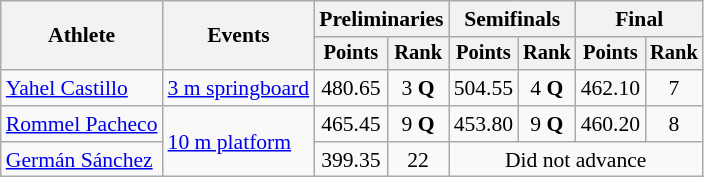<table class=wikitable style="font-size:90%">
<tr>
<th rowspan="2">Athlete</th>
<th rowspan="2">Events</th>
<th colspan="2">Preliminaries</th>
<th colspan="2">Semifinals</th>
<th colspan="2">Final</th>
</tr>
<tr style="font-size:95%">
<th>Points</th>
<th>Rank</th>
<th>Points</th>
<th>Rank</th>
<th>Points</th>
<th>Rank</th>
</tr>
<tr align=center>
<td align=left><a href='#'>Yahel Castillo</a></td>
<td align=left><a href='#'>3 m springboard</a></td>
<td>480.65</td>
<td>3 <strong>Q</strong></td>
<td>504.55</td>
<td>4 <strong>Q</strong></td>
<td>462.10</td>
<td>7</td>
</tr>
<tr align=center>
<td align=left><a href='#'>Rommel Pacheco</a></td>
<td align=left rowspan=2><a href='#'>10 m platform</a></td>
<td>465.45</td>
<td>9 <strong>Q</strong></td>
<td>453.80</td>
<td>9 <strong>Q</strong></td>
<td>460.20</td>
<td>8</td>
</tr>
<tr align=center>
<td align=left><a href='#'>Germán Sánchez</a></td>
<td>399.35</td>
<td>22</td>
<td colspan=4>Did not advance</td>
</tr>
</table>
